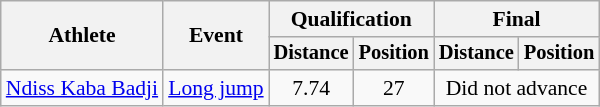<table class=wikitable style="font-size:90%">
<tr>
<th rowspan="2">Athlete</th>
<th rowspan="2">Event</th>
<th colspan="2">Qualification</th>
<th colspan="2">Final</th>
</tr>
<tr style="font-size:95%">
<th>Distance</th>
<th>Position</th>
<th>Distance</th>
<th>Position</th>
</tr>
<tr align=center>
<td align=left><a href='#'>Ndiss Kaba Badji</a></td>
<td align=left><a href='#'>Long jump</a></td>
<td>7.74</td>
<td>27</td>
<td colspan=2>Did not advance</td>
</tr>
</table>
